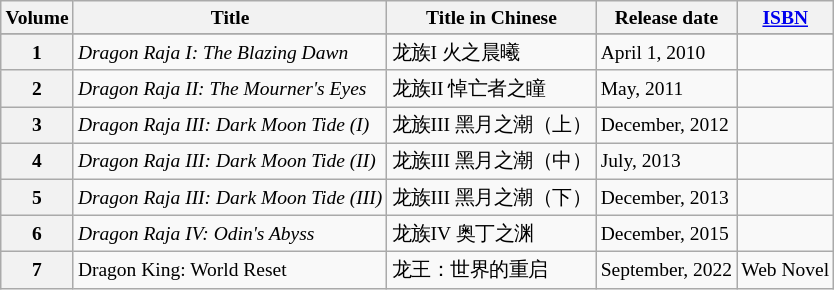<table class="wikitable" style="font-size:small">
<tr>
<th>Volume</th>
<th>Title</th>
<th>Title in Chinese</th>
<th>Release date</th>
<th><a href='#'>ISBN</a></th>
</tr>
<tr>
</tr>
<tr>
<th>1</th>
<td><em>Dragon Raja I: The Blazing Dawn</em></td>
<td>龙族I 火之晨曦</td>
<td>April 1, 2010</td>
<td></td>
</tr>
<tr>
<th>2</th>
<td><em>Dragon Raja II: The Mourner's Eyes</em></td>
<td>龙族II 悼亡者之瞳</td>
<td>May, 2011</td>
<td></td>
</tr>
<tr>
<th>3</th>
<td><em>Dragon Raja III: Dark Moon Tide (I)</em></td>
<td>龙族III 黑月之潮（上）</td>
<td>December, 2012</td>
<td></td>
</tr>
<tr>
<th>4</th>
<td><em>Dragon Raja III: Dark Moon Tide (II)</em></td>
<td>龙族III 黑月之潮（中）</td>
<td>July, 2013</td>
<td></td>
</tr>
<tr>
<th>5</th>
<td><em>Dragon Raja III: Dark Moon Tide (III)</em></td>
<td>龙族III 黑月之潮（下）</td>
<td>December, 2013</td>
<td></td>
</tr>
<tr>
<th>6</th>
<td><em>Dragon Raja IV: Odin's Abyss</em></td>
<td>龙族IV 奥丁之渊</td>
<td>December, 2015</td>
<td></td>
</tr>
<tr>
<th>7</th>
<td>Dragon King: World Reset</td>
<td>龙王：世界的重启</td>
<td>September, 2022</td>
<td>Web Novel</td>
</tr>
</table>
